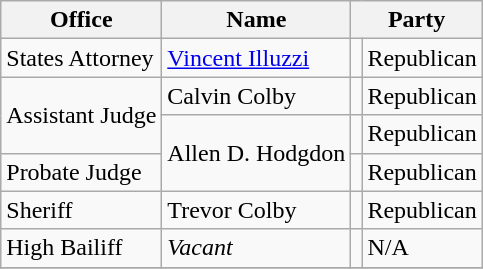<table class="wikitable sortable">
<tr>
<th>Office</th>
<th>Name</th>
<th colspan="2">Party</th>
</tr>
<tr>
<td>States Attorney</td>
<td><a href='#'>Vincent Illuzzi</a></td>
<td></td>
<td>Republican</td>
</tr>
<tr>
<td rowspan=2>Assistant Judge</td>
<td>Calvin Colby</td>
<td></td>
<td>Republican</td>
</tr>
<tr>
<td rowspan=2>Allen D. Hodgdon</td>
<td></td>
<td>Republican</td>
</tr>
<tr>
<td>Probate Judge</td>
<td></td>
<td>Republican</td>
</tr>
<tr>
<td>Sheriff</td>
<td>Trevor Colby</td>
<td></td>
<td>Republican</td>
</tr>
<tr>
<td>High Bailiff</td>
<td><em>Vacant</em></td>
<td></td>
<td>N/A</td>
</tr>
<tr>
</tr>
</table>
